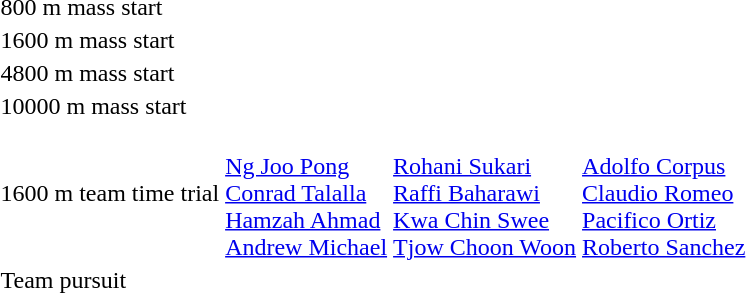<table>
<tr>
<td>800 m mass start</td>
<td></td>
<td></td>
<td></td>
</tr>
<tr>
<td>1600 m mass start</td>
<td></td>
<td></td>
<td></td>
</tr>
<tr>
<td>4800 m mass start</td>
<td></td>
<td></td>
<td></td>
</tr>
<tr>
<td>10000 m mass start</td>
<td></td>
<td></td>
<td></td>
</tr>
<tr>
<td>1600 m team time trial</td>
<td><br><a href='#'>Ng Joo Pong</a><br><a href='#'>Conrad Talalla</a><br><a href='#'>Hamzah Ahmad</a><br><a href='#'>Andrew Michael</a></td>
<td><br><a href='#'>Rohani Sukari</a><br><a href='#'>Raffi Baharawi</a><br><a href='#'>Kwa Chin Swee</a><br><a href='#'>Tjow Choon Woon</a></td>
<td><br><a href='#'>Adolfo Corpus</a><br><a href='#'>Claudio Romeo</a><br><a href='#'>Pacifico Ortiz</a><br><a href='#'>Roberto Sanchez</a></td>
</tr>
<tr>
<td>Team pursuit</td>
<td></td>
<td></td>
<td></td>
</tr>
</table>
